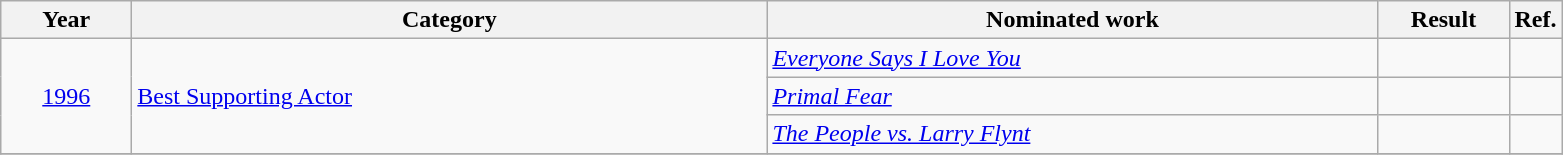<table class=wikitable>
<tr>
<th scope="col" style="width:5em;">Year</th>
<th scope="col" style="width:26em;">Category</th>
<th scope="col" style="width:25em;">Nominated work</th>
<th scope="col" style="width:5em;">Result</th>
<th>Ref.</th>
</tr>
<tr>
<td style="text-align:center;", rowspan="3"><a href='#'>1996</a></td>
<td rowspan="3"><a href='#'>Best Supporting Actor</a></td>
<td><em><a href='#'>Everyone Says I Love You</a></em></td>
<td></td>
<td></td>
</tr>
<tr>
<td><em><a href='#'>Primal Fear</a></em></td>
<td></td>
<td></td>
</tr>
<tr>
<td><em><a href='#'>The People vs. Larry Flynt</a></em></td>
<td></td>
<td></td>
</tr>
<tr>
</tr>
</table>
